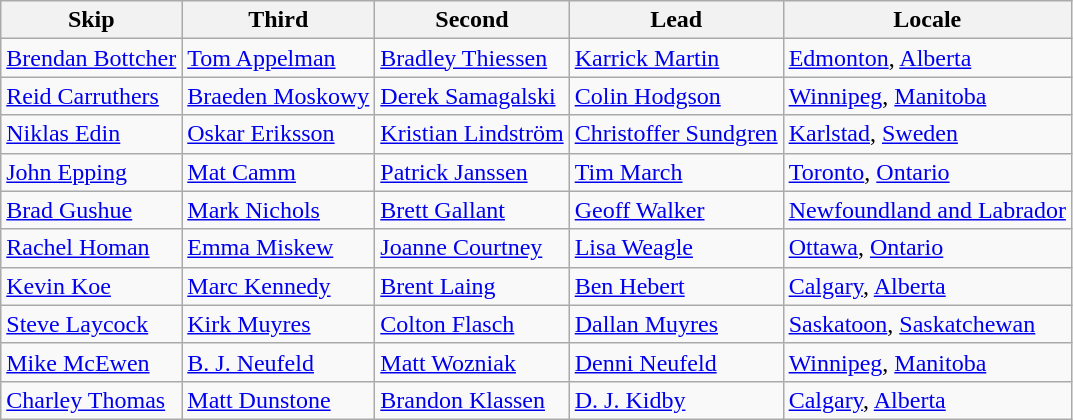<table class=wikitable>
<tr>
<th>Skip</th>
<th>Third</th>
<th>Second</th>
<th>Lead</th>
<th>Locale</th>
</tr>
<tr>
<td><a href='#'>Brendan Bottcher</a></td>
<td><a href='#'>Tom Appelman</a></td>
<td><a href='#'>Bradley Thiessen</a></td>
<td><a href='#'>Karrick Martin</a></td>
<td> <a href='#'>Edmonton</a>, <a href='#'>Alberta</a></td>
</tr>
<tr>
<td><a href='#'>Reid Carruthers</a></td>
<td><a href='#'>Braeden Moskowy</a></td>
<td><a href='#'>Derek Samagalski</a></td>
<td><a href='#'>Colin Hodgson</a></td>
<td> <a href='#'>Winnipeg</a>, <a href='#'>Manitoba</a></td>
</tr>
<tr>
<td><a href='#'>Niklas Edin</a></td>
<td><a href='#'>Oskar Eriksson</a></td>
<td><a href='#'>Kristian Lindström</a></td>
<td><a href='#'>Christoffer Sundgren</a></td>
<td> <a href='#'>Karlstad</a>, <a href='#'>Sweden</a></td>
</tr>
<tr>
<td><a href='#'>John Epping</a></td>
<td><a href='#'>Mat Camm</a></td>
<td><a href='#'>Patrick Janssen</a></td>
<td><a href='#'>Tim March</a></td>
<td> <a href='#'>Toronto</a>, <a href='#'>Ontario</a></td>
</tr>
<tr>
<td><a href='#'>Brad Gushue</a></td>
<td><a href='#'>Mark Nichols</a></td>
<td><a href='#'>Brett Gallant</a></td>
<td><a href='#'>Geoff Walker</a></td>
<td> <a href='#'>Newfoundland and Labrador</a></td>
</tr>
<tr>
<td><a href='#'>Rachel Homan</a></td>
<td><a href='#'>Emma Miskew</a></td>
<td><a href='#'>Joanne Courtney</a></td>
<td><a href='#'>Lisa Weagle</a></td>
<td> <a href='#'>Ottawa</a>, <a href='#'>Ontario</a></td>
</tr>
<tr>
<td><a href='#'>Kevin Koe</a></td>
<td><a href='#'>Marc Kennedy</a></td>
<td><a href='#'>Brent Laing</a></td>
<td><a href='#'>Ben Hebert</a></td>
<td> <a href='#'>Calgary</a>, <a href='#'>Alberta</a></td>
</tr>
<tr>
<td><a href='#'>Steve Laycock</a></td>
<td><a href='#'>Kirk Muyres</a></td>
<td><a href='#'>Colton Flasch</a></td>
<td><a href='#'>Dallan Muyres</a></td>
<td> <a href='#'>Saskatoon</a>, <a href='#'>Saskatchewan</a></td>
</tr>
<tr>
<td><a href='#'>Mike McEwen</a></td>
<td><a href='#'>B. J. Neufeld</a></td>
<td><a href='#'>Matt Wozniak</a></td>
<td><a href='#'>Denni Neufeld</a></td>
<td> <a href='#'>Winnipeg</a>, <a href='#'>Manitoba</a></td>
</tr>
<tr>
<td><a href='#'>Charley Thomas</a></td>
<td><a href='#'>Matt Dunstone</a></td>
<td><a href='#'>Brandon Klassen</a></td>
<td><a href='#'>D. J. Kidby</a></td>
<td> <a href='#'>Calgary</a>, <a href='#'>Alberta</a></td>
</tr>
</table>
